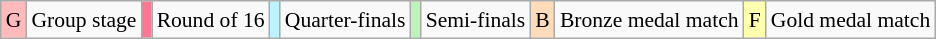<table class="wikitable" style="margin:0.5em auto; font-size:90%; line-height:1.25em;">
<tr>
<td bgcolor="#FFBBBB" align=center>G</td>
<td>Group stage</td>
<td bgcolor="#FA7894" align=center></td>
<td>Round of 16</td>
<td bgcolor="#BBF3FF" align=center></td>
<td>Quarter-finals</td>
<td bgcolor="#BBF3BB" align=center></td>
<td>Semi-finals</td>
<td bgcolor="#FEDCBA" align=center>B</td>
<td>Bronze medal match</td>
<td bgcolor="#FFFFB" align=center>F</td>
<td>Gold medal match</td>
</tr>
</table>
